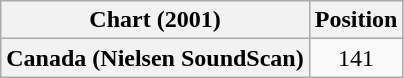<table class="wikitable plainrowheaders" style="text-align:center">
<tr>
<th scope="col">Chart (2001)</th>
<th scope="col">Position</th>
</tr>
<tr>
<th scope="row">Canada (Nielsen SoundScan)</th>
<td>141</td>
</tr>
</table>
